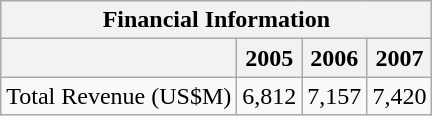<table class="wikitable">
<tr>
<th COLSPAN="4">Financial Information</th>
</tr>
<tr>
<th> </th>
<th>2005</th>
<th>2006</th>
<th>2007</th>
</tr>
<tr>
<td>Total Revenue (US$M)</td>
<td>6,812</td>
<td>7,157</td>
<td>7,420</td>
</tr>
</table>
